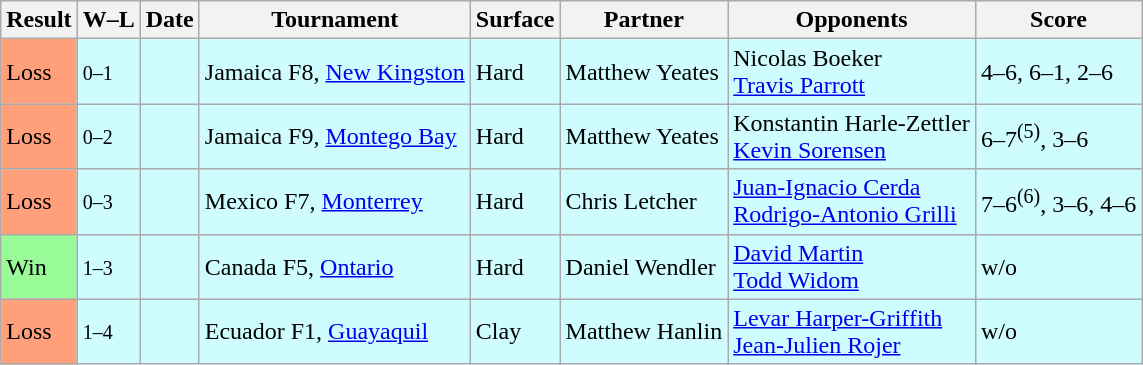<table class="sortable wikitable">
<tr>
<th>Result</th>
<th class="unsortable">W–L</th>
<th>Date</th>
<th>Tournament</th>
<th>Surface</th>
<th>Partner</th>
<th>Opponents</th>
<th class="unsortable">Score</th>
</tr>
<tr style="background:#cffcff;">
<td style="background:#ffa07a;">Loss</td>
<td><small>0–1</small></td>
<td></td>
<td>Jamaica F8, <a href='#'>New Kingston</a></td>
<td>Hard</td>
<td> Matthew Yeates</td>
<td> Nicolas Boeker <br>  <a href='#'>Travis Parrott</a></td>
<td>4–6, 6–1, 2–6</td>
</tr>
<tr style="background:#cffcff;">
<td style="background:#ffa07a;">Loss</td>
<td><small>0–2</small></td>
<td></td>
<td>Jamaica F9, <a href='#'>Montego Bay</a></td>
<td>Hard</td>
<td> Matthew Yeates</td>
<td> Konstantin Harle-Zettler <br>  <a href='#'>Kevin Sorensen</a></td>
<td>6–7<sup>(5)</sup>, 3–6</td>
</tr>
<tr style="background:#cffcff;">
<td style="background:#ffa07a;">Loss</td>
<td><small>0–3</small></td>
<td></td>
<td>Mexico F7, <a href='#'>Monterrey</a></td>
<td>Hard</td>
<td> Chris Letcher</td>
<td> <a href='#'>Juan-Ignacio Cerda</a> <br>  <a href='#'>Rodrigo-Antonio Grilli</a></td>
<td>7–6<sup>(6)</sup>, 3–6, 4–6</td>
</tr>
<tr style="background:#cffcff;">
<td style="background:#98fb98;">Win</td>
<td><small>1–3</small></td>
<td></td>
<td>Canada F5, <a href='#'>Ontario</a></td>
<td>Hard</td>
<td> Daniel Wendler</td>
<td> <a href='#'>David Martin</a> <br>  <a href='#'>Todd Widom</a></td>
<td>w/o</td>
</tr>
<tr style="background:#cffcff;">
<td style="background:#ffa07a;">Loss</td>
<td><small>1–4</small></td>
<td></td>
<td>Ecuador F1, <a href='#'>Guayaquil</a></td>
<td>Clay</td>
<td> Matthew Hanlin</td>
<td> <a href='#'>Levar Harper-Griffith</a> <br>  <a href='#'>Jean-Julien Rojer</a></td>
<td>w/o</td>
</tr>
</table>
